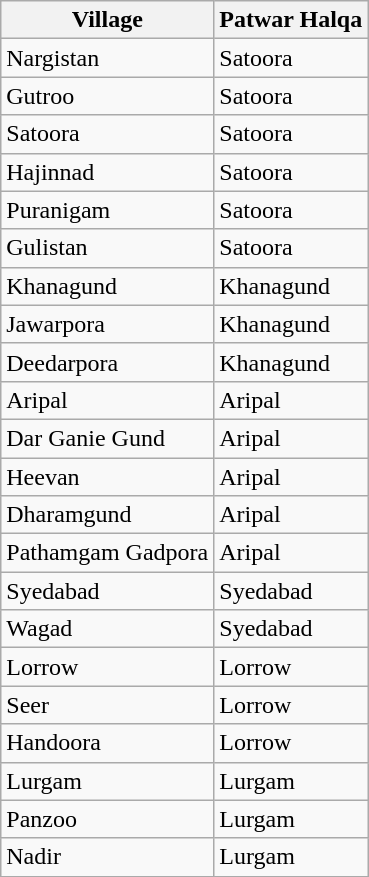<table class="wikitable sortable mw-collapsible">
<tr valign=top>
<th>Village</th>
<th>Patwar Halqa</th>
</tr>
<tr valign=top>
<td>Nargistan</td>
<td>Satoora</td>
</tr>
<tr valign=top>
<td>Gutroo</td>
<td>Satoora</td>
</tr>
<tr valign=top>
<td>Satoora</td>
<td>Satoora</td>
</tr>
<tr valign=top>
<td>Hajinnad</td>
<td>Satoora</td>
</tr>
<tr valign=top>
<td>Puranigam</td>
<td>Satoora</td>
</tr>
<tr valign=top>
<td>Gulistan</td>
<td>Satoora</td>
</tr>
<tr valign=top>
<td>Khanagund</td>
<td>Khanagund</td>
</tr>
<tr valign=top>
<td>Jawarpora</td>
<td>Khanagund</td>
</tr>
<tr valign=top>
<td>Deedarpora</td>
<td>Khanagund</td>
</tr>
<tr valign=top>
<td>Aripal</td>
<td>Aripal</td>
</tr>
<tr valign=top>
<td>Dar Ganie Gund</td>
<td>Aripal</td>
</tr>
<tr valign=top>
<td>Heevan</td>
<td>Aripal</td>
</tr>
<tr valign=top>
<td>Dharamgund</td>
<td>Aripal</td>
</tr>
<tr valign=top>
<td>Pathamgam Gadpora</td>
<td>Aripal</td>
</tr>
<tr valign=top>
<td>Syedabad</td>
<td>Syedabad</td>
</tr>
<tr valign=top>
<td>Wagad</td>
<td>Syedabad</td>
</tr>
<tr valign=top>
<td>Lorrow</td>
<td>Lorrow</td>
</tr>
<tr valign=top>
<td>Seer</td>
<td>Lorrow</td>
</tr>
<tr valign=top>
<td>Handoora</td>
<td>Lorrow</td>
</tr>
<tr valign=top>
<td>Lurgam</td>
<td>Lurgam</td>
</tr>
<tr valign=top>
<td>Panzoo</td>
<td>Lurgam</td>
</tr>
<tr valign=top>
<td>Nadir</td>
<td>Lurgam</td>
</tr>
<tr>
</tr>
</table>
